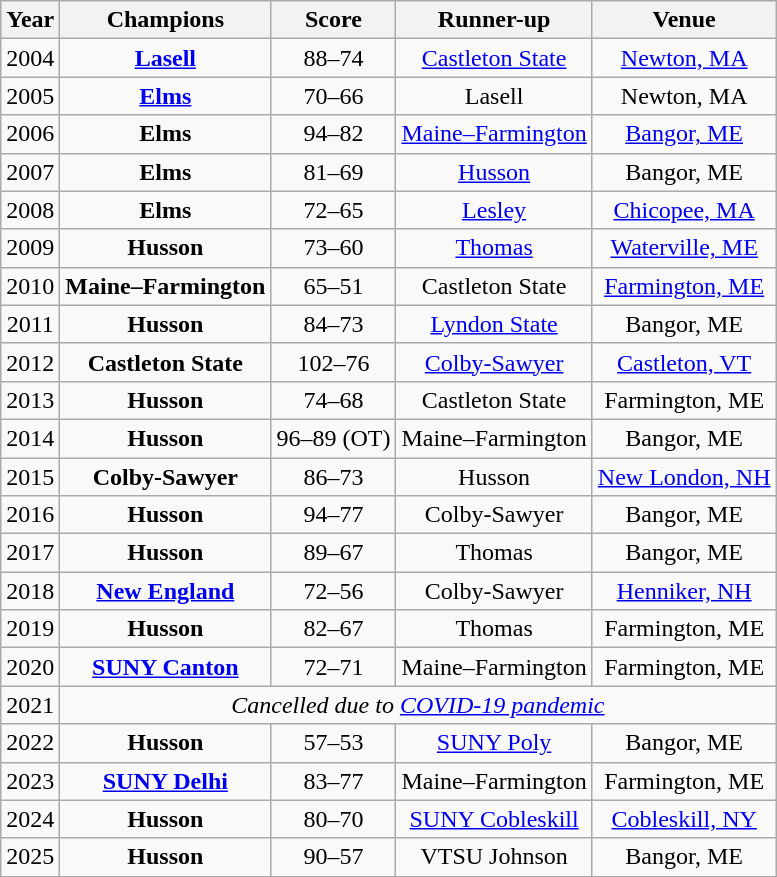<table class="wikitable sortable">
<tr>
<th>Year</th>
<th>Champions</th>
<th>Score</th>
<th>Runner-up</th>
<th>Venue</th>
</tr>
<tr align=center>
<td>2004</td>
<td><strong><a href='#'>Lasell</a></strong></td>
<td>88–74</td>
<td><a href='#'>Castleton State</a></td>
<td><a href='#'>Newton, MA</a></td>
</tr>
<tr align=center>
<td>2005</td>
<td><strong><a href='#'>Elms</a></strong></td>
<td>70–66</td>
<td>Lasell</td>
<td>Newton, MA</td>
</tr>
<tr align=center>
<td>2006</td>
<td><strong>Elms</strong></td>
<td>94–82</td>
<td><a href='#'>Maine–Farmington</a></td>
<td><a href='#'>Bangor, ME</a></td>
</tr>
<tr align=center>
<td>2007</td>
<td><strong>Elms</strong></td>
<td>81–69</td>
<td><a href='#'>Husson</a></td>
<td>Bangor, ME</td>
</tr>
<tr align=center>
<td>2008</td>
<td><strong>Elms</strong></td>
<td>72–65</td>
<td><a href='#'>Lesley</a></td>
<td><a href='#'>Chicopee, MA</a></td>
</tr>
<tr align=center>
<td>2009</td>
<td><strong>Husson</strong></td>
<td>73–60</td>
<td><a href='#'>Thomas</a></td>
<td><a href='#'>Waterville, ME</a></td>
</tr>
<tr align=center>
<td>2010</td>
<td><strong>Maine–Farmington</strong></td>
<td>65–51</td>
<td>Castleton State</td>
<td><a href='#'>Farmington, ME</a></td>
</tr>
<tr align=center>
<td>2011</td>
<td><strong>Husson</strong></td>
<td>84–73</td>
<td><a href='#'>Lyndon State</a></td>
<td>Bangor, ME</td>
</tr>
<tr align=center>
<td>2012</td>
<td><strong>Castleton State</strong></td>
<td>102–76</td>
<td><a href='#'>Colby-Sawyer</a></td>
<td><a href='#'>Castleton, VT</a></td>
</tr>
<tr align=center>
<td>2013</td>
<td><strong>Husson</strong></td>
<td>74–68</td>
<td>Castleton State</td>
<td>Farmington, ME</td>
</tr>
<tr align=center>
<td>2014</td>
<td><strong>Husson</strong></td>
<td>96–89 (OT)</td>
<td>Maine–Farmington</td>
<td>Bangor, ME</td>
</tr>
<tr align=center>
<td>2015</td>
<td><strong>Colby-Sawyer</strong></td>
<td>86–73</td>
<td>Husson</td>
<td><a href='#'>New London, NH</a></td>
</tr>
<tr align=center>
<td>2016</td>
<td><strong>Husson</strong></td>
<td>94–77</td>
<td>Colby-Sawyer</td>
<td>Bangor, ME</td>
</tr>
<tr align=center>
<td>2017</td>
<td><strong>Husson</strong></td>
<td>89–67</td>
<td>Thomas</td>
<td>Bangor, ME</td>
</tr>
<tr align=center>
<td>2018</td>
<td><strong><a href='#'>New England</a></strong></td>
<td>72–56</td>
<td>Colby-Sawyer</td>
<td><a href='#'>Henniker, NH</a></td>
</tr>
<tr align=center>
<td>2019</td>
<td><strong>Husson</strong></td>
<td>82–67</td>
<td>Thomas</td>
<td>Farmington, ME</td>
</tr>
<tr align=center>
<td>2020</td>
<td><strong><a href='#'>SUNY Canton</a></strong></td>
<td>72–71</td>
<td>Maine–Farmington</td>
<td>Farmington, ME</td>
</tr>
<tr align=center>
<td>2021</td>
<td colspan=4><em>Cancelled due to <a href='#'>COVID-19 pandemic</a></em></td>
</tr>
<tr align=center>
<td>2022</td>
<td><strong>Husson</strong></td>
<td>57–53</td>
<td><a href='#'>SUNY Poly</a></td>
<td>Bangor, ME</td>
</tr>
<tr align=center>
<td>2023</td>
<td><strong><a href='#'>SUNY Delhi</a></strong></td>
<td>83–77</td>
<td>Maine–Farmington</td>
<td>Farmington, ME</td>
</tr>
<tr align=center>
<td>2024</td>
<td><strong>Husson</strong></td>
<td>80–70</td>
<td><a href='#'>SUNY Cobleskill</a></td>
<td><a href='#'>Cobleskill, NY</a></td>
</tr>
<tr align=center>
<td>2025</td>
<td><strong>Husson</strong></td>
<td>90–57</td>
<td>VTSU Johnson</td>
<td>Bangor, ME</td>
</tr>
</table>
